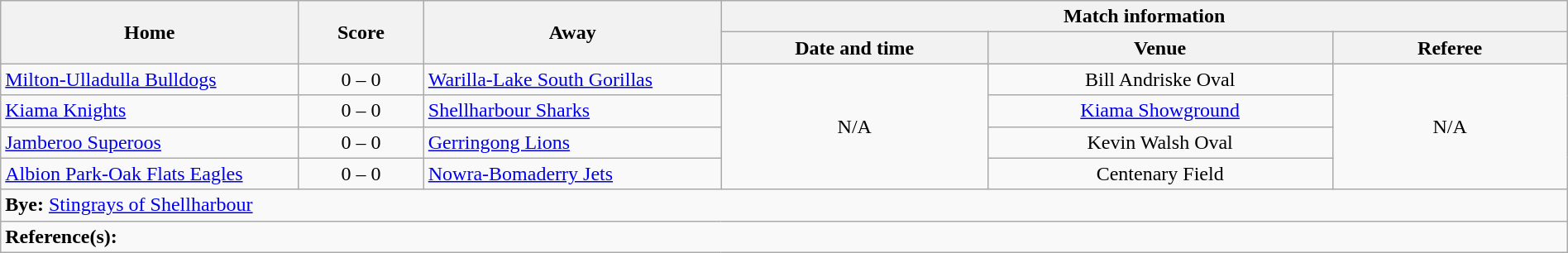<table class="wikitable" width="100% text-align:center;">
<tr>
<th rowspan="2" width="19%">Home</th>
<th rowspan="2" width="8%">Score</th>
<th rowspan="2" width="19%">Away</th>
<th colspan="3">Match information</th>
</tr>
<tr bgcolor="#CCCCCC">
<th width="17%">Date and time</th>
<th width="22%">Venue</th>
<th>Referee</th>
</tr>
<tr>
<td> <a href='#'>Milton-Ulladulla Bulldogs</a></td>
<td style="text-align:center;">0 – 0</td>
<td> <a href='#'>Warilla-Lake South Gorillas</a></td>
<td rowspan="4" style="text-align:center;">N/A</td>
<td style="text-align:center;">Bill Andriske Oval</td>
<td rowspan="4" style="text-align:center;">N/A</td>
</tr>
<tr>
<td> <a href='#'>Kiama Knights</a></td>
<td style="text-align:center;">0 – 0</td>
<td> <a href='#'>Shellharbour Sharks</a></td>
<td style="text-align:center;"><a href='#'>Kiama Showground</a></td>
</tr>
<tr>
<td> <a href='#'>Jamberoo Superoos</a></td>
<td style="text-align:center;">0 – 0</td>
<td> <a href='#'>Gerringong Lions</a></td>
<td style="text-align:center;">Kevin Walsh Oval</td>
</tr>
<tr>
<td> <a href='#'>Albion Park-Oak Flats Eagles</a></td>
<td style="text-align:center;">0 – 0</td>
<td> <a href='#'>Nowra-Bomaderry Jets</a></td>
<td style="text-align:center;">Centenary Field</td>
</tr>
<tr>
<td colspan="6" align="centre"><strong>Bye:</strong>  <a href='#'>Stingrays of Shellharbour</a></td>
</tr>
<tr>
<td colspan="6"><strong>Reference(s):</strong></td>
</tr>
</table>
